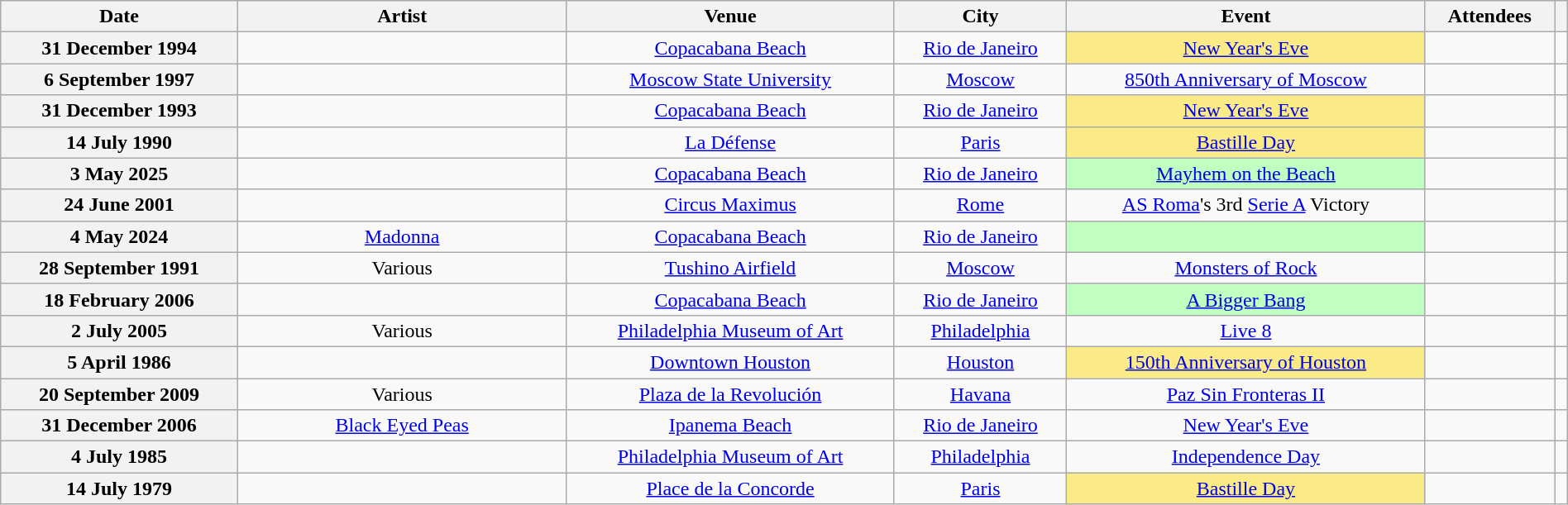<table class="wikitable sortable plainrowheaders" style="text-align:center;" width=100%>
<tr>
<th scope="col">Date</th>
<th scope="col" style="width:21%;">Artist</th>
<th scope="col">Venue</th>
<th scope="col">City</th>
<th scope="col">Event</th>
<th scope="col">Attendees</th>
<th scope="col" class="unsortable"></th>
</tr>
<tr>
<th scope="row" style="text-align:center;">31 December 1994</th>
<td></td>
<td><a href='#'>Copacabana Beach</a></td>
<td><a href='#'>Rio de Janeiro</a></td>
<td style="background-color:#FAEB86;"><a href='#'>New Year's Eve</a> </td>
<td></td>
<td></td>
</tr>
<tr>
<th scope="row" style="text-align:center;">6 September 1997</th>
<td></td>
<td><a href='#'>Moscow State University</a></td>
<td><a href='#'>Moscow</a></td>
<td><a href='#'>850th Anniversary of Moscow</a></td>
<td></td>
<td></td>
</tr>
<tr>
<th scope="row" style="text-align:center;">31 December 1993</th>
<td></td>
<td><a href='#'>Copacabana Beach</a></td>
<td><a href='#'>Rio de Janeiro</a></td>
<td style="background-color:#FAEB86;"><a href='#'>New Year's Eve</a> </td>
<td></td>
<td></td>
</tr>
<tr>
<th scope="row" style="text-align:center;">14 July 1990</th>
<td></td>
<td><a href='#'>La Défense</a></td>
<td><a href='#'>Paris</a></td>
<td style="background-color:#FAEB86;"><a href='#'>Bastille Day</a> </td>
<td></td>
<td></td>
</tr>
<tr>
<th scope="row" style="text-align:center;">3 May 2025</th>
<td></td>
<td><a href='#'>Copacabana Beach</a></td>
<td><a href='#'>Rio de Janeiro</a></td>
<td style="background-color:#BFFFC0;"><a href='#'>Mayhem on the Beach</a> </td>
<td></td>
<td></td>
</tr>
<tr>
<th scope="row" style="text-align:center;">24 June 2001</th>
<td></td>
<td><a href='#'>Circus Maximus</a></td>
<td><a href='#'>Rome</a></td>
<td><a href='#'>AS Roma</a>'s 3rd <a href='#'>Serie A</a> Victory</td>
<td></td>
<td></td>
</tr>
<tr>
<th scope="row" style="text-align:center;">4 May 2024</th>
<td><a href='#'>Madonna</a></td>
<td><a href='#'>Copacabana Beach</a></td>
<td><a href='#'>Rio de Janeiro</a></td>
<td style="background-color:#BFFFC0;"> </td>
<td></td>
<td></td>
</tr>
<tr>
<th scope="row" style="text-align:center;">28 September 1991</th>
<td>Various</td>
<td><a href='#'>Tushino Airfield</a></td>
<td><a href='#'>Moscow</a></td>
<td><a href='#'>Monsters of Rock</a></td>
<td></td>
<td></td>
</tr>
<tr>
<th scope="row" style="text-align:center;">18 February 2006</th>
<td></td>
<td><a href='#'>Copacabana Beach</a></td>
<td><a href='#'>Rio de Janeiro</a></td>
<td style="background-color:#BFFFC0;"><a href='#'>A Bigger Bang</a> </td>
<td></td>
<td></td>
</tr>
<tr>
<th scope="row" style="text-align:center;">2 July 2005</th>
<td>Various</td>
<td><a href='#'>Philadelphia Museum of Art</a></td>
<td><a href='#'>Philadelphia</a></td>
<td><a href='#'>Live 8</a></td>
<td></td>
<td></td>
</tr>
<tr>
<th scope="row" style="text-align:center;">5 April 1986</th>
<td></td>
<td><a href='#'>Downtown Houston</a></td>
<td><a href='#'>Houston</a></td>
<td style="background-color:#FAEB86;"><a href='#'>150th Anniversary of Houston</a> </td>
<td></td>
<td></td>
</tr>
<tr>
<th scope="row" style="text-align:center;">20 September 2009</th>
<td>Various</td>
<td><a href='#'>Plaza de la Revolución</a></td>
<td><a href='#'>Havana</a></td>
<td><a href='#'>Paz Sin Fronteras II</a></td>
<td></td>
<td></td>
</tr>
<tr>
<th scope="row" style="text-align:center;">31 December 2006</th>
<td><a href='#'>Black Eyed Peas</a></td>
<td><a href='#'>Ipanema Beach</a></td>
<td><a href='#'>Rio de Janeiro</a></td>
<td><a href='#'>New Year's Eve</a></td>
<td></td>
<td></td>
</tr>
<tr>
<th scope="row" style="text-align:center;">4 July 1985</th>
<td></td>
<td><a href='#'>Philadelphia Museum of Art</a></td>
<td><a href='#'>Philadelphia</a></td>
<td><a href='#'>Independence Day</a></td>
<td></td>
<td></td>
</tr>
<tr>
<th scope="row" style="text-align:center;">14 July 1979</th>
<td></td>
<td><a href='#'>Place de la Concorde</a></td>
<td><a href='#'>Paris</a></td>
<td style="background-color:#FAEB86;"><a href='#'>Bastille Day</a> </td>
<td></td>
<td></td>
</tr>
</table>
